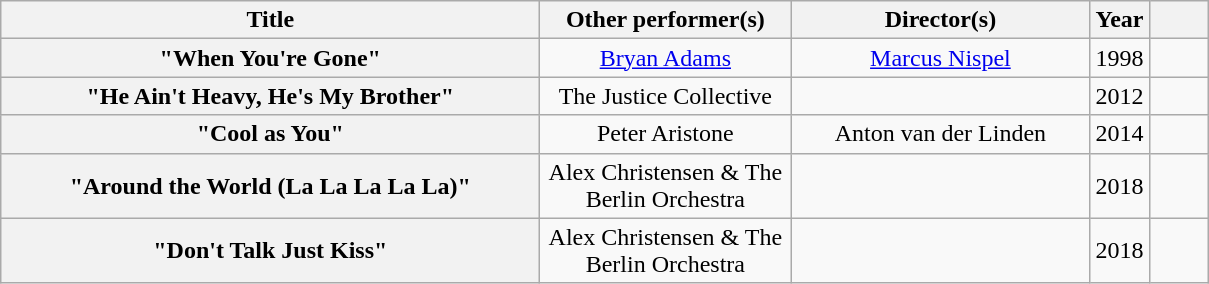<table class="wikitable plainrowheaders" style="text-align:center;">
<tr>
<th scope="col" style="width: 22em;">Title</th>
<th scope="col" style="width: 10em;">Other performer(s)</th>
<th scope="col" style="width: 12em;">Director(s)</th>
<th scope="col" style="width: 2em;">Year</th>
<th scope="col" style="width: 2em;"></th>
</tr>
<tr>
<th scope="row">"When You're Gone"</th>
<td><a href='#'>Bryan Adams</a></td>
<td><a href='#'>Marcus Nispel</a></td>
<td>1998</td>
<td></td>
</tr>
<tr>
<th scope="row">"He Ain't Heavy, He's My Brother"</th>
<td>The Justice Collective</td>
<td></td>
<td>2012</td>
<td></td>
</tr>
<tr>
<th scope="row">"Cool as You"</th>
<td>Peter Aristone</td>
<td>Anton van der Linden</td>
<td>2014</td>
<td></td>
</tr>
<tr>
<th scope="row">"Around the World (La La La La La)"</th>
<td>Alex Christensen & The Berlin Orchestra</td>
<td></td>
<td>2018</td>
<td></td>
</tr>
<tr>
<th scope="row">"Don't Talk Just Kiss"</th>
<td>Alex Christensen & The Berlin Orchestra</td>
<td></td>
<td>2018</td>
<td></td>
</tr>
</table>
